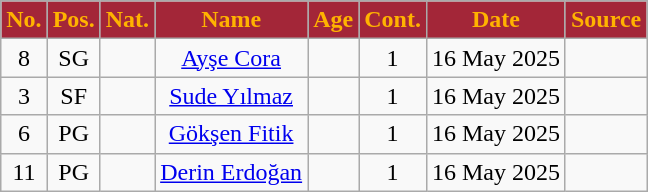<table class="wikitable sortable" style="text-align:center;">
<tr>
<th style="color:#FFB300; background:#A32638;">No.</th>
<th style="color:#FFB300; background:#A32638;">Pos.</th>
<th style="color:#FFB300; background:#A32638;">Nat.</th>
<th style="color:#FFB300; background:#A32638;">Name</th>
<th style="color:#FFB300; background:#A32638;">Age</th>
<th style="color:#FFB300; background:#A32638;">Cont.</th>
<th style="color:#FFB300; background:#A32638;">Date</th>
<th style="color:#FFB300; background:#A32638;">Source</th>
</tr>
<tr>
<td>8</td>
<td>SG</td>
<td></td>
<td><a href='#'>Ayşe Cora</a></td>
<td></td>
<td>1</td>
<td>16 May 2025</td>
<td></td>
</tr>
<tr>
<td>3</td>
<td>SF</td>
<td></td>
<td><a href='#'>Sude Yılmaz</a></td>
<td></td>
<td>1</td>
<td>16 May 2025</td>
<td></td>
</tr>
<tr>
<td>6</td>
<td>PG</td>
<td></td>
<td><a href='#'>Gökşen Fitik</a></td>
<td></td>
<td>1</td>
<td>16 May 2025</td>
<td></td>
</tr>
<tr>
<td>11</td>
<td>PG</td>
<td></td>
<td><a href='#'>Derin Erdoğan</a></td>
<td></td>
<td>1</td>
<td>16 May 2025</td>
<td></td>
</tr>
</table>
